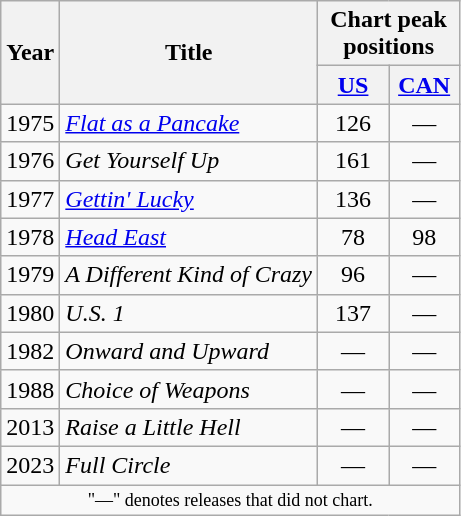<table class="wikitable" border="1">
<tr>
<th rowspan="2">Year</th>
<th rowspan="2">Title</th>
<th colspan="2">Chart peak positions</th>
</tr>
<tr>
<th style="width:40px;"><a href='#'>US</a><br></th>
<th style="width:40px;"><a href='#'>CAN</a><br></th>
</tr>
<tr>
<td>1975</td>
<td><em><a href='#'>Flat as a Pancake</a></em></td>
<td align="center">126</td>
<td align="center">—</td>
</tr>
<tr>
<td>1976</td>
<td><em>Get Yourself Up</em></td>
<td align="center">161</td>
<td align="center">—</td>
</tr>
<tr>
<td>1977</td>
<td><em><a href='#'>Gettin' Lucky</a></em></td>
<td align="center">136</td>
<td align="center">—</td>
</tr>
<tr>
<td>1978</td>
<td><em><a href='#'>Head East</a></em></td>
<td align="center">78</td>
<td align="center">98</td>
</tr>
<tr>
<td>1979</td>
<td><em>A Different Kind of Crazy</em></td>
<td align="center">96</td>
<td align="center">—</td>
</tr>
<tr>
<td>1980</td>
<td><em>U.S. 1</em></td>
<td align="center">137</td>
<td align="center">—</td>
</tr>
<tr>
<td>1982</td>
<td><em>Onward and Upward</em></td>
<td align="center">—</td>
<td align="center">—</td>
</tr>
<tr>
<td>1988</td>
<td><em>Choice of Weapons</em></td>
<td align="center">—</td>
<td align="center">—</td>
</tr>
<tr>
<td>2013</td>
<td><em>Raise a Little Hell</em></td>
<td align="center">—</td>
<td align="center">—</td>
</tr>
<tr>
<td>2023</td>
<td><em>Full Circle</em></td>
<td align="center">—</td>
<td align="center">—</td>
</tr>
<tr>
<td colspan="4" style="text-align:center; font-size:9pt;">"—" denotes releases that did not chart.</td>
</tr>
</table>
